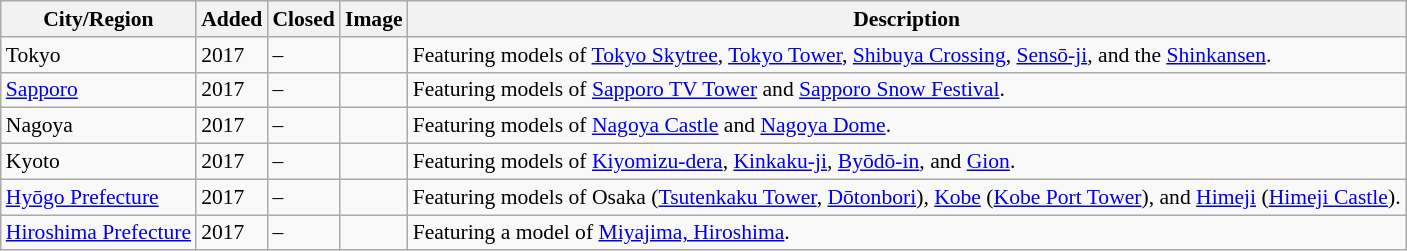<table class="wikitable sortable" style="font-size:90%;">
<tr>
<th scope="col">City/Region</th>
<th scope="col">Added</th>
<th scope="col">Closed</th>
<th scope="col" class="unsortable">Image</th>
<th scope="col" class="unsortable">Description</th>
</tr>
<tr>
<td> Tokyo</td>
<td>2017</td>
<td>–</td>
<td style="text-align:center;"></td>
<td>Featuring models of <a href='#'>Tokyo Skytree</a>, <a href='#'>Tokyo Tower</a>, <a href='#'>Shibuya Crossing</a>, <a href='#'>Sensō-ji</a>, and the <a href='#'>Shinkansen</a>.</td>
</tr>
<tr>
<td> <a href='#'>Sapporo</a></td>
<td>2017</td>
<td>–</td>
<td style="text-align:center;"></td>
<td>Featuring models of <a href='#'>Sapporo TV Tower</a> and <a href='#'>Sapporo Snow Festival</a>.</td>
</tr>
<tr>
<td> Nagoya</td>
<td>2017</td>
<td>–</td>
<td style="text-align:center;"></td>
<td>Featuring models of <a href='#'>Nagoya Castle</a> and <a href='#'>Nagoya Dome</a>.</td>
</tr>
<tr>
<td> Kyoto</td>
<td>2017</td>
<td>–</td>
<td style="text-align:center;"></td>
<td>Featuring models of <a href='#'>Kiyomizu-dera</a>, <a href='#'>Kinkaku-ji</a>, <a href='#'>Byōdō-in</a>, and <a href='#'>Gion</a>.</td>
</tr>
<tr>
<td> <a href='#'>Hyōgo Prefecture</a></td>
<td>2017</td>
<td>–</td>
<td style="text-align:center;"></td>
<td>Featuring models of Osaka (<a href='#'>Tsutenkaku Tower</a>, <a href='#'>Dōtonbori</a>), <a href='#'>Kobe</a> (<a href='#'>Kobe Port Tower</a>), and <a href='#'>Himeji</a> (<a href='#'>Himeji Castle</a>).</td>
</tr>
<tr>
<td> <a href='#'>Hiroshima Prefecture</a></td>
<td>2017</td>
<td>–</td>
<td style="text-align:center;"></td>
<td>Featuring a model of <a href='#'>Miyajima, Hiroshima</a>.</td>
</tr>
</table>
